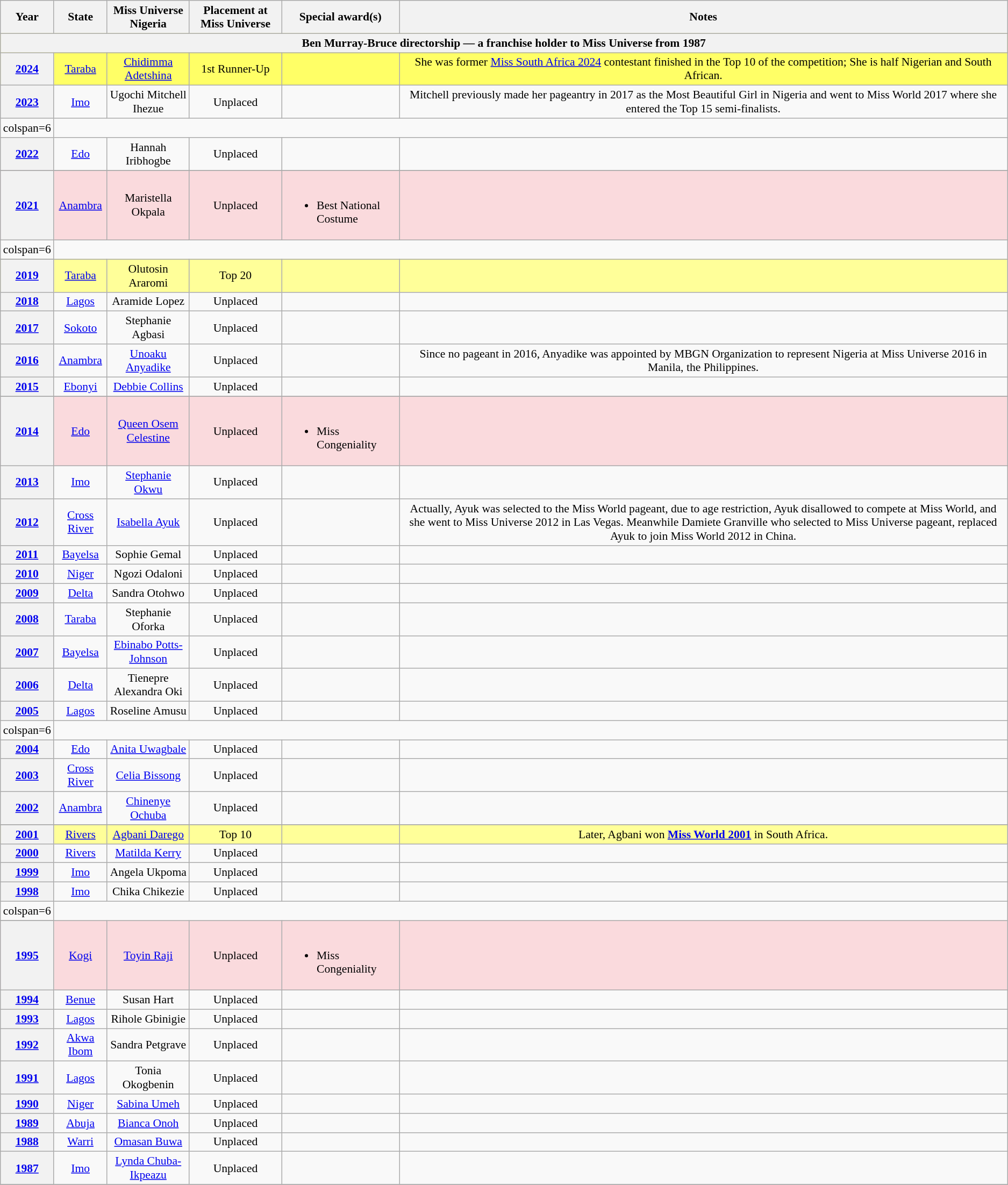<table class="wikitable " style="font-size: 90%; text-align:center;">
<tr>
<th>Year</th>
<th>State</th>
<th>Miss Universe Nigeria</th>
<th>Placement at Miss Universe</th>
<th>Special award(s)</th>
<th>Notes</th>
</tr>
<tr style="background-color:#FFFF66;">
<th colspan="6">Ben Murray-Bruce directorship — a franchise holder to Miss Universe from 1987</th>
</tr>
<tr style="background-color:#FFFF66;">
<th><a href='#'>2024</a></th>
<td><a href='#'>Taraba</a></td>
<td><a href='#'>Chidimma Adetshina</a></td>
<td>1st Runner-Up</td>
<td></td>
<td>She was former <a href='#'>Miss South Africa 2024</a> contestant finished in the Top 10 of the competition; She is half Nigerian and South African.</td>
</tr>
<tr>
<th><a href='#'>2023</a></th>
<td><a href='#'>Imo</a></td>
<td>Ugochi Mitchell Ihezue</td>
<td>Unplaced</td>
<td></td>
<td>Mitchell previously made her pageantry in 2017 as the Most Beautiful Girl in Nigeria and went to Miss World 2017 where she entered the Top 15 semi-finalists.</td>
</tr>
<tr>
<td>colspan=6 </td>
</tr>
<tr>
<th><a href='#'>2022</a></th>
<td><a href='#'>Edo</a></td>
<td>Hannah Iribhogbe</td>
<td>Unplaced</td>
<td></td>
<td></td>
</tr>
<tr>
</tr>
<tr style="background-color:#FADADD;">
<th><a href='#'>2021</a></th>
<td><a href='#'>Anambra</a></td>
<td>Maristella Okpala</td>
<td>Unplaced</td>
<td align="left"><br><ul><li>Best National Costume</li></ul></td>
<td></td>
</tr>
<tr>
<td>colspan=6 </td>
</tr>
<tr>
</tr>
<tr style="background-color:#FFFF99;">
<th><a href='#'>2019</a></th>
<td><a href='#'>Taraba</a></td>
<td>Olutosin Araromi</td>
<td>Top 20</td>
<td></td>
<td></td>
</tr>
<tr>
<th><a href='#'>2018</a></th>
<td><a href='#'>Lagos</a></td>
<td>Aramide Lopez</td>
<td>Unplaced</td>
<td></td>
<td></td>
</tr>
<tr>
<th><a href='#'>2017</a></th>
<td><a href='#'>Sokoto</a></td>
<td>Stephanie Agbasi</td>
<td>Unplaced</td>
<td></td>
<td></td>
</tr>
<tr>
<th><a href='#'>2016</a></th>
<td><a href='#'>Anambra</a></td>
<td><a href='#'>Unoaku Anyadike</a></td>
<td>Unplaced</td>
<td></td>
<td>Since no pageant in 2016, Anyadike was appointed by MBGN Organization to represent Nigeria at Miss Universe 2016 in Manila, the Philippines.</td>
</tr>
<tr>
<th><a href='#'>2015</a></th>
<td><a href='#'>Ebonyi</a></td>
<td><a href='#'>Debbie Collins</a></td>
<td>Unplaced</td>
<td></td>
<td></td>
</tr>
<tr>
</tr>
<tr style="background-color:#FADADD;">
<th><a href='#'>2014</a></th>
<td><a href='#'>Edo</a></td>
<td><a href='#'>Queen Osem Celestine</a></td>
<td>Unplaced</td>
<td align="left"><br><ul><li>Miss Congeniality</li></ul></td>
<td></td>
</tr>
<tr>
<th><a href='#'>2013</a></th>
<td><a href='#'>Imo</a></td>
<td><a href='#'>Stephanie Okwu</a></td>
<td>Unplaced</td>
<td></td>
<td></td>
</tr>
<tr>
<th><a href='#'>2012</a></th>
<td><a href='#'>Cross River</a></td>
<td><a href='#'>Isabella Ayuk</a></td>
<td>Unplaced</td>
<td></td>
<td>Actually, Ayuk was selected to the Miss World pageant, due to age restriction, Ayuk disallowed to compete at Miss World, and she went to Miss Universe 2012 in Las Vegas. Meanwhile Damiete Granville who selected to Miss Universe pageant, replaced Ayuk to join Miss World 2012 in China.</td>
</tr>
<tr>
<th><a href='#'>2011</a></th>
<td><a href='#'>Bayelsa</a></td>
<td>Sophie Gemal</td>
<td>Unplaced</td>
<td></td>
<td></td>
</tr>
<tr>
<th><a href='#'>2010</a></th>
<td><a href='#'>Niger</a></td>
<td>Ngozi Odaloni</td>
<td>Unplaced</td>
<td></td>
<td></td>
</tr>
<tr>
<th><a href='#'>2009</a></th>
<td><a href='#'>Delta</a></td>
<td>Sandra Otohwo</td>
<td>Unplaced</td>
<td></td>
<td></td>
</tr>
<tr>
<th><a href='#'>2008</a></th>
<td><a href='#'>Taraba</a></td>
<td>Stephanie Oforka</td>
<td>Unplaced</td>
<td></td>
<td></td>
</tr>
<tr>
<th><a href='#'>2007</a></th>
<td><a href='#'>Bayelsa</a></td>
<td><a href='#'>Ebinabo Potts-Johnson</a></td>
<td>Unplaced</td>
<td></td>
<td></td>
</tr>
<tr>
<th><a href='#'>2006</a></th>
<td><a href='#'>Delta</a></td>
<td>Tienepre Alexandra Oki</td>
<td>Unplaced</td>
<td></td>
<td></td>
</tr>
<tr>
<th><a href='#'>2005</a></th>
<td><a href='#'>Lagos</a></td>
<td>Roseline Amusu</td>
<td>Unplaced</td>
<td></td>
<td></td>
</tr>
<tr>
<td>colspan=6 </td>
</tr>
<tr>
<th><a href='#'>2004</a></th>
<td><a href='#'>Edo</a></td>
<td><a href='#'>Anita Uwagbale</a></td>
<td>Unplaced</td>
<td></td>
<td></td>
</tr>
<tr>
<th><a href='#'>2003</a></th>
<td><a href='#'>Cross River</a></td>
<td><a href='#'>Celia Bissong</a></td>
<td>Unplaced</td>
<td></td>
<td></td>
</tr>
<tr>
<th><a href='#'>2002</a></th>
<td><a href='#'>Anambra</a></td>
<td><a href='#'>Chinenye Ochuba</a></td>
<td>Unplaced</td>
<td></td>
<td></td>
</tr>
<tr>
</tr>
<tr style="background-color:#FFFF99;">
<th><a href='#'>2001</a></th>
<td><a href='#'>Rivers</a></td>
<td><a href='#'>Agbani Darego</a></td>
<td>Top 10</td>
<td></td>
<td>Later, Agbani won <strong><a href='#'>Miss World 2001</a></strong> in South Africa.</td>
</tr>
<tr>
<th><a href='#'>2000</a></th>
<td><a href='#'>Rivers</a></td>
<td><a href='#'>Matilda Kerry</a></td>
<td>Unplaced</td>
<td></td>
<td></td>
</tr>
<tr>
<th><a href='#'>1999</a></th>
<td><a href='#'>Imo</a></td>
<td>Angela Ukpoma</td>
<td>Unplaced</td>
<td></td>
<td></td>
</tr>
<tr>
<th><a href='#'>1998</a></th>
<td><a href='#'>Imo</a></td>
<td>Chika Chikezie</td>
<td>Unplaced</td>
<td></td>
<td></td>
</tr>
<tr>
<td>colspan=6 </td>
</tr>
<tr>
</tr>
<tr style="background-color:#FADADD;">
<th><a href='#'>1995</a></th>
<td><a href='#'>Kogi</a></td>
<td><a href='#'>Toyin Raji</a></td>
<td>Unplaced</td>
<td align="left"><br><ul><li>Miss Congeniality</li></ul></td>
<td></td>
</tr>
<tr>
<th><a href='#'>1994</a></th>
<td><a href='#'>Benue</a></td>
<td>Susan Hart</td>
<td>Unplaced</td>
<td></td>
<td></td>
</tr>
<tr>
<th><a href='#'>1993</a></th>
<td><a href='#'>Lagos</a></td>
<td>Rihole Gbinigie</td>
<td>Unplaced</td>
<td></td>
<td></td>
</tr>
<tr>
<th><a href='#'>1992</a></th>
<td><a href='#'>Akwa Ibom</a></td>
<td>Sandra Petgrave</td>
<td>Unplaced</td>
<td></td>
<td></td>
</tr>
<tr>
<th><a href='#'>1991</a></th>
<td><a href='#'>Lagos</a></td>
<td>Tonia Okogbenin</td>
<td>Unplaced</td>
<td></td>
<td></td>
</tr>
<tr>
<th><a href='#'>1990</a></th>
<td><a href='#'>Niger</a></td>
<td><a href='#'>Sabina Umeh</a></td>
<td>Unplaced</td>
<td></td>
<td></td>
</tr>
<tr>
<th><a href='#'>1989</a></th>
<td><a href='#'>Abuja</a></td>
<td><a href='#'>Bianca Onoh</a></td>
<td>Unplaced</td>
<td></td>
<td></td>
</tr>
<tr>
<th><a href='#'>1988</a></th>
<td><a href='#'>Warri</a></td>
<td><a href='#'>Omasan Buwa</a></td>
<td>Unplaced</td>
<td></td>
<td></td>
</tr>
<tr>
<th><a href='#'>1987</a></th>
<td><a href='#'>Imo</a></td>
<td><a href='#'>Lynda Chuba-Ikpeazu</a></td>
<td>Unplaced</td>
<td></td>
<td></td>
</tr>
<tr>
</tr>
</table>
